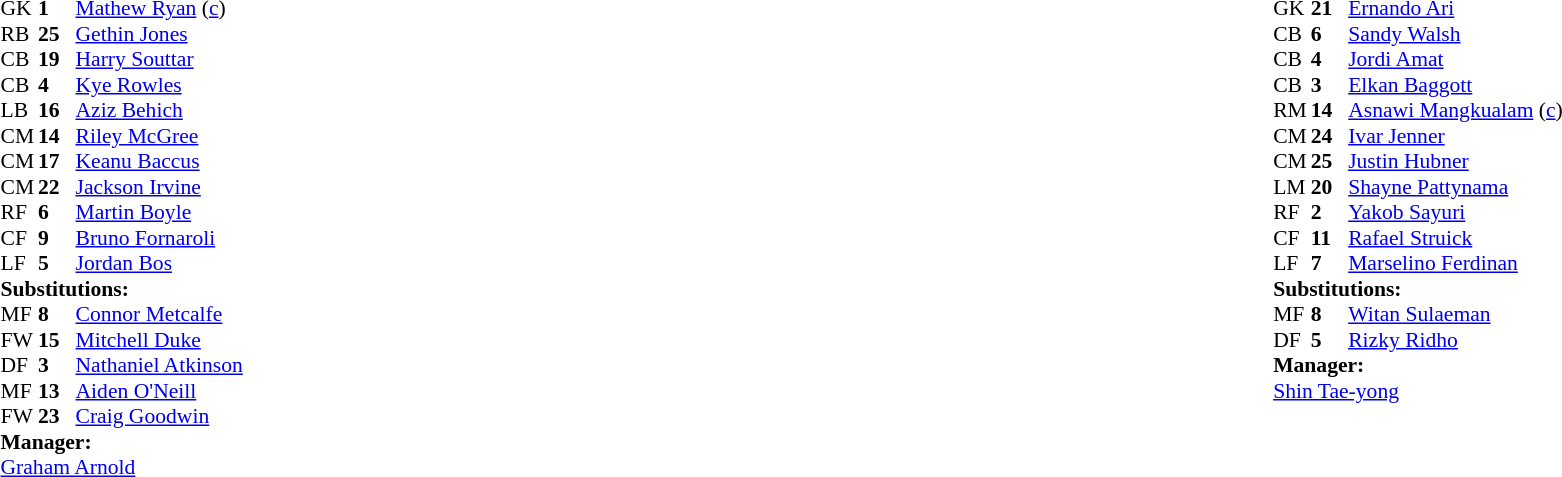<table width="100%">
<tr>
<td valign="top" width="40%"><br><table style="font-size:90%" cellspacing="0" cellpadding="0">
<tr>
<th width=25></th>
<th width=25></th>
</tr>
<tr>
<td>GK</td>
<td><strong>1</strong></td>
<td><a href='#'>Mathew Ryan</a> (<a href='#'>c</a>)</td>
</tr>
<tr>
<td>RB</td>
<td><strong>25</strong></td>
<td><a href='#'>Gethin Jones</a></td>
<td></td>
<td></td>
</tr>
<tr>
<td>CB</td>
<td><strong>19</strong></td>
<td><a href='#'>Harry Souttar</a></td>
</tr>
<tr>
<td>CB</td>
<td><strong>4</strong></td>
<td><a href='#'>Kye Rowles</a></td>
</tr>
<tr>
<td>LB</td>
<td><strong>16</strong></td>
<td><a href='#'>Aziz Behich</a></td>
</tr>
<tr>
<td>CM</td>
<td><strong>14</strong></td>
<td><a href='#'>Riley McGree</a></td>
<td></td>
<td></td>
</tr>
<tr>
<td>CM</td>
<td><strong>17</strong></td>
<td><a href='#'>Keanu Baccus</a></td>
<td></td>
<td></td>
</tr>
<tr>
<td>CM</td>
<td><strong>22</strong></td>
<td><a href='#'>Jackson Irvine</a></td>
</tr>
<tr>
<td>RF</td>
<td><strong>6</strong></td>
<td><a href='#'>Martin Boyle</a></td>
</tr>
<tr>
<td>CF</td>
<td><strong>9</strong></td>
<td><a href='#'>Bruno Fornaroli</a></td>
<td></td>
<td></td>
</tr>
<tr>
<td>LF</td>
<td><strong>5</strong></td>
<td><a href='#'>Jordan Bos</a></td>
<td></td>
<td></td>
</tr>
<tr>
<td colspan=3><strong>Substitutions:</strong></td>
</tr>
<tr>
<td>MF</td>
<td><strong>8</strong></td>
<td><a href='#'>Connor Metcalfe</a></td>
<td></td>
<td></td>
</tr>
<tr>
<td>FW</td>
<td><strong>15</strong></td>
<td><a href='#'>Mitchell Duke</a></td>
<td></td>
<td></td>
</tr>
<tr>
<td>DF</td>
<td><strong>3</strong></td>
<td><a href='#'>Nathaniel Atkinson</a></td>
<td></td>
<td></td>
</tr>
<tr>
<td>MF</td>
<td><strong>13</strong></td>
<td><a href='#'>Aiden O'Neill</a></td>
<td></td>
<td></td>
</tr>
<tr>
<td>FW</td>
<td><strong>23</strong></td>
<td><a href='#'>Craig Goodwin</a></td>
<td></td>
<td></td>
</tr>
<tr>
<td colspan=3><strong>Manager:</strong></td>
</tr>
<tr>
<td colspan=3><a href='#'>Graham Arnold</a></td>
</tr>
</table>
</td>
<td valign="top"></td>
<td valign="top" width="50%"><br><table style="font-size:90%; margin:auto" cellspacing="0" cellpadding="0">
<tr>
<th width=25></th>
<th width=25></th>
</tr>
<tr>
<td>GK</td>
<td><strong>21</strong></td>
<td><a href='#'>Ernando Ari</a></td>
</tr>
<tr>
<td>CB</td>
<td><strong>6</strong></td>
<td><a href='#'>Sandy Walsh</a></td>
<td></td>
</tr>
<tr>
<td>CB</td>
<td><strong>4</strong></td>
<td><a href='#'>Jordi Amat</a></td>
<td></td>
</tr>
<tr>
<td>CB</td>
<td><strong>3</strong></td>
<td><a href='#'>Elkan Baggott</a></td>
</tr>
<tr>
<td>RM</td>
<td><strong>14</strong></td>
<td><a href='#'>Asnawi Mangkualam</a> (<a href='#'>c</a>)</td>
<td></td>
<td></td>
</tr>
<tr>
<td>CM</td>
<td><strong>24</strong></td>
<td><a href='#'>Ivar Jenner</a></td>
</tr>
<tr>
<td>CM</td>
<td><strong>25</strong></td>
<td><a href='#'>Justin Hubner</a></td>
</tr>
<tr>
<td>LM</td>
<td><strong>20</strong></td>
<td><a href='#'>Shayne Pattynama</a></td>
</tr>
<tr>
<td>RF</td>
<td><strong>2</strong></td>
<td><a href='#'>Yakob Sayuri</a></td>
<td></td>
<td></td>
</tr>
<tr>
<td>CF</td>
<td><strong>11</strong></td>
<td><a href='#'>Rafael Struick</a></td>
<td></td>
</tr>
<tr>
<td>LF</td>
<td><strong>7</strong></td>
<td><a href='#'>Marselino Ferdinan</a></td>
</tr>
<tr>
<td colspan=3><strong>Substitutions:</strong></td>
</tr>
<tr>
<td>MF</td>
<td><strong>8</strong></td>
<td><a href='#'>Witan Sulaeman</a></td>
<td></td>
<td></td>
</tr>
<tr>
<td>DF</td>
<td><strong>5</strong></td>
<td><a href='#'>Rizky Ridho</a></td>
<td></td>
<td></td>
</tr>
<tr>
<td colspan=3><strong>Manager:</strong></td>
</tr>
<tr>
<td colspan=3> <a href='#'>Shin Tae-yong</a></td>
</tr>
</table>
</td>
</tr>
</table>
